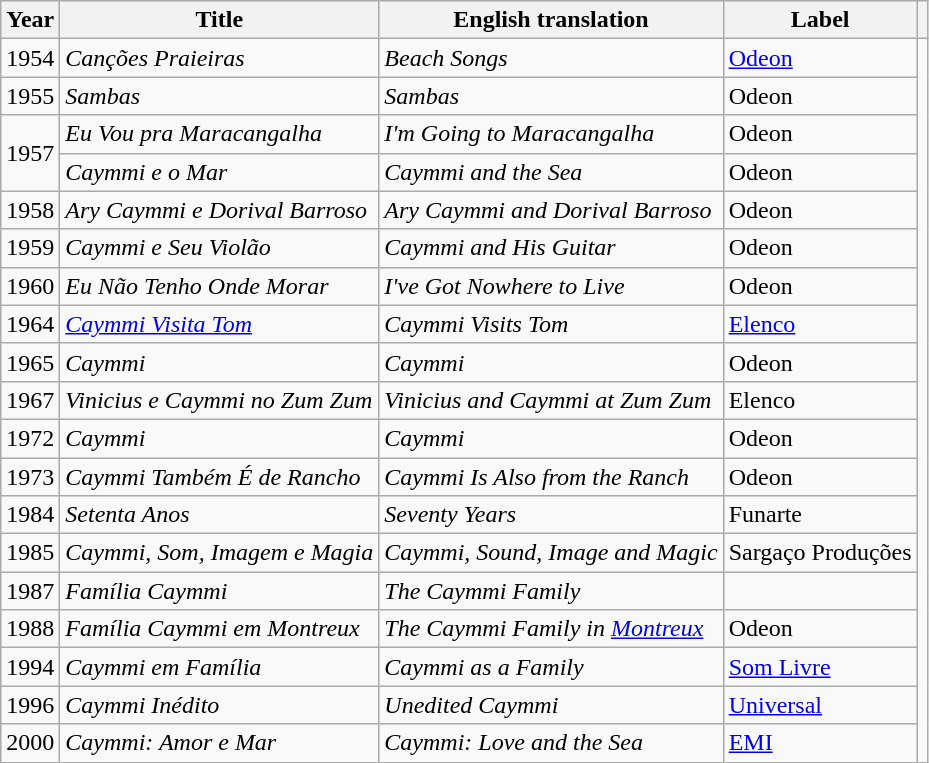<table class="wikitable sortable">
<tr>
<th>Year</th>
<th>Title</th>
<th>English translation</th>
<th>Label</th>
<th rowspan="1"  style="text-align: center;" class="unsortable"></th>
</tr>
<tr>
<td>1954</td>
<td><em>Canções Praieiras</em></td>
<td><em>Beach Songs</em></td>
<td><a href='#'>Odeon</a></td>
<td rowspan="19" style="text-align: center;"></td>
</tr>
<tr>
<td>1955</td>
<td><em>Sambas</em></td>
<td><em>Sambas</em></td>
<td>Odeon</td>
</tr>
<tr>
<td rowspan="2">1957</td>
<td><em>Eu Vou pra Maracangalha</em></td>
<td><em>I'm Going to Maracangalha</em></td>
<td>Odeon</td>
</tr>
<tr>
<td><em>Caymmi e o Mar</em></td>
<td><em>Caymmi and the Sea</em></td>
<td>Odeon</td>
</tr>
<tr>
<td>1958</td>
<td><em>Ary Caymmi e Dorival Barroso</em></td>
<td><em>Ary Caymmi and Dorival Barroso</em></td>
<td>Odeon</td>
</tr>
<tr>
<td>1959</td>
<td><em>Caymmi e Seu Violão</em></td>
<td><em>Caymmi and His Guitar</em></td>
<td>Odeon</td>
</tr>
<tr>
<td>1960</td>
<td><em>Eu Não Tenho Onde Morar</em></td>
<td><em>I've Got Nowhere to Live</em></td>
<td>Odeon</td>
</tr>
<tr>
<td>1964</td>
<td><em><a href='#'>Caymmi Visita Tom</a></em></td>
<td><em>Caymmi Visits Tom</em></td>
<td><a href='#'>Elenco</a></td>
</tr>
<tr>
<td>1965</td>
<td><em>Caymmi</em></td>
<td><em>Caymmi</em></td>
<td>Odeon</td>
</tr>
<tr>
<td>1967</td>
<td><em>Vinicius e Caymmi no Zum Zum</em></td>
<td><em>Vinicius and Caymmi at Zum Zum</em></td>
<td>Elenco</td>
</tr>
<tr>
<td>1972</td>
<td><em>Caymmi</em></td>
<td><em>Caymmi</em></td>
<td>Odeon</td>
</tr>
<tr>
<td>1973</td>
<td><em>Caymmi Também É de Rancho</em></td>
<td><em>Caymmi Is Also from the Ranch</em></td>
<td>Odeon</td>
</tr>
<tr>
<td>1984</td>
<td><em>Setenta Anos</em></td>
<td><em>Seventy Years</em></td>
<td>Funarte</td>
</tr>
<tr>
<td>1985</td>
<td><em>Caymmi, Som, Imagem e Magia</em></td>
<td><em>Caymmi, Sound, Image and Magic</em></td>
<td>Sargaço Produções</td>
</tr>
<tr>
<td>1987</td>
<td><em>Família Caymmi</em></td>
<td><em>The Caymmi Family</em></td>
<td></td>
</tr>
<tr>
<td>1988</td>
<td><em>Família Caymmi em Montreux</em></td>
<td><em>The Caymmi Family in <a href='#'>Montreux</a></em></td>
<td>Odeon</td>
</tr>
<tr>
<td>1994</td>
<td><em>Caymmi em Família</em></td>
<td><em>Caymmi as a Family</em></td>
<td><a href='#'>Som Livre</a></td>
</tr>
<tr>
<td>1996</td>
<td><em>Caymmi Inédito</em></td>
<td><em>Unedited Caymmi</em></td>
<td><a href='#'>Universal</a></td>
</tr>
<tr>
<td>2000</td>
<td><em>Caymmi: Amor e Mar</em></td>
<td><em>Caymmi: Love and the Sea</em></td>
<td><a href='#'>EMI</a></td>
</tr>
</table>
